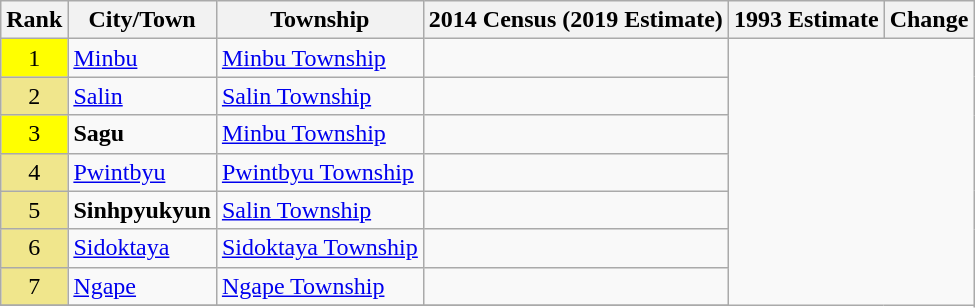<table class="wikitable sortable collapsible">
<tr>
<th>Rank</th>
<th>City/Town</th>
<th>Township</th>
<th>2014 Census (2019 Estimate)</th>
<th>1993 Estimate</th>
<th>Change</th>
</tr>
<tr>
<td align=center bgcolor="FFFF00">1</td>
<td><a href='#'>Minbu</a></td>
<td><a href='#'>Minbu Township</a></td>
<td></td>
</tr>
<tr>
<td align=center bgcolor="F0E68C">2</td>
<td><a href='#'>Salin</a></td>
<td><a href='#'>Salin Township</a></td>
<td></td>
</tr>
<tr>
<td align=center bgcolor="FFFF00">3</td>
<td><strong>Sagu</strong></td>
<td><a href='#'>Minbu Township</a></td>
<td></td>
</tr>
<tr>
<td align=center bgcolor="F0E68C">4</td>
<td><a href='#'>Pwintbyu</a></td>
<td><a href='#'>Pwintbyu Township</a></td>
<td></td>
</tr>
<tr>
<td align=center bgcolor="F0E68C">5</td>
<td><strong>Sinhpyukyun</strong></td>
<td><a href='#'>Salin Township</a></td>
<td></td>
</tr>
<tr>
<td align=center bgcolor="F0E68C">6</td>
<td><a href='#'>Sidoktaya</a></td>
<td><a href='#'>Sidoktaya Township</a></td>
<td></td>
</tr>
<tr>
<td align=center bgcolor="F0E68C">7</td>
<td><a href='#'>Ngape</a></td>
<td><a href='#'>Ngape Township</a></td>
<td></td>
</tr>
<tr>
</tr>
</table>
